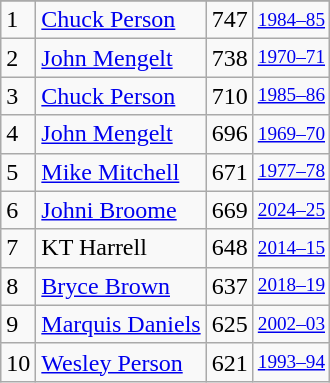<table class="wikitable">
<tr>
</tr>
<tr>
<td>1</td>
<td><a href='#'>Chuck Person</a></td>
<td>747</td>
<td style="font-size:80%;"><a href='#'>1984–85</a></td>
</tr>
<tr>
<td>2</td>
<td><a href='#'>John Mengelt</a></td>
<td>738</td>
<td style="font-size:80%;"><a href='#'>1970–71</a></td>
</tr>
<tr>
<td>3</td>
<td><a href='#'>Chuck Person</a></td>
<td>710</td>
<td style="font-size:80%;"><a href='#'>1985–86</a></td>
</tr>
<tr>
<td>4</td>
<td><a href='#'>John Mengelt</a></td>
<td>696</td>
<td style="font-size:80%;"><a href='#'>1969–70</a></td>
</tr>
<tr>
<td>5</td>
<td><a href='#'>Mike Mitchell</a></td>
<td>671</td>
<td style="font-size:80%;"><a href='#'>1977–78</a></td>
</tr>
<tr>
<td>6</td>
<td><a href='#'>Johni Broome</a></td>
<td>669</td>
<td style="font-size:80%;"><a href='#'>2024–25</a></td>
</tr>
<tr>
<td>7</td>
<td>KT Harrell</td>
<td>648</td>
<td style="font-size:80%;"><a href='#'>2014–15</a></td>
</tr>
<tr>
<td>8</td>
<td><a href='#'>Bryce Brown</a></td>
<td>637</td>
<td style="font-size:80%;"><a href='#'>2018–19</a></td>
</tr>
<tr>
<td>9</td>
<td><a href='#'>Marquis Daniels</a></td>
<td>625</td>
<td style="font-size:80%;"><a href='#'>2002–03</a></td>
</tr>
<tr>
<td>10</td>
<td><a href='#'>Wesley Person</a></td>
<td>621</td>
<td style="font-size:80%;"><a href='#'>1993–94</a></td>
</tr>
</table>
